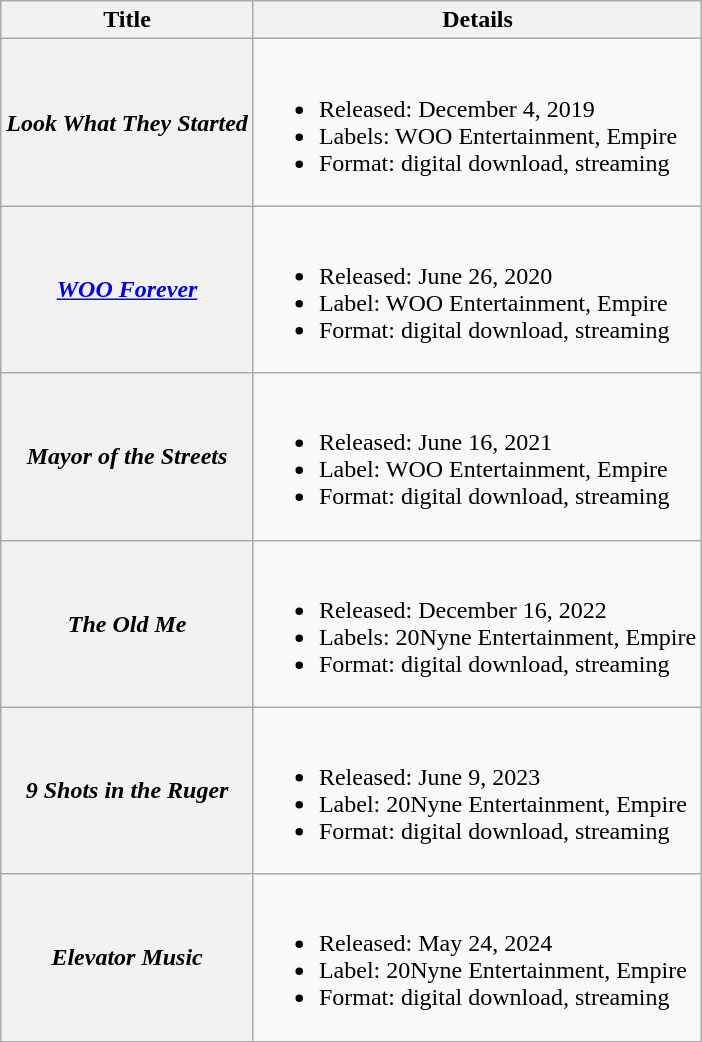<table class="wikitable plainrowheaders">
<tr>
<th>Title</th>
<th>Details</th>
</tr>
<tr>
<th scope="row"><em>Look What They Started</em></th>
<td><br><ul><li>Released: December 4, 2019</li><li>Labels: WOO Entertainment, Empire</li><li>Format: digital download, streaming</li></ul></td>
</tr>
<tr>
<th scope="row"><em><a href='#'>WOO Forever</a></em> </th>
<td><br><ul><li>Released: June 26, 2020</li><li>Label: WOO Entertainment, Empire</li><li>Format: digital download, streaming</li></ul></td>
</tr>
<tr>
<th scope="row"><em>Mayor of the Streets</em></th>
<td><br><ul><li>Released: June 16, 2021</li><li>Label: WOO Entertainment, Empire</li><li>Format: digital download, streaming</li></ul></td>
</tr>
<tr>
<th scope="row"><em>The Old Me</em></th>
<td><br><ul><li>Released: December 16, 2022</li><li>Labels: 20Nyne Entertainment, Empire</li><li>Format: digital download, streaming</li></ul></td>
</tr>
<tr>
<th scope="row"><em>9 Shots in the Ruger</em></th>
<td><br><ul><li>Released: June 9, 2023</li><li>Label: 20Nyne Entertainment, Empire</li><li>Format: digital download, streaming</li></ul></td>
</tr>
<tr>
<th scope="row"><em>Elevator Music</em></th>
<td><br><ul><li>Released: May 24, 2024</li><li>Label: 20Nyne Entertainment, Empire</li><li>Format: digital download, streaming</li></ul></td>
</tr>
</table>
